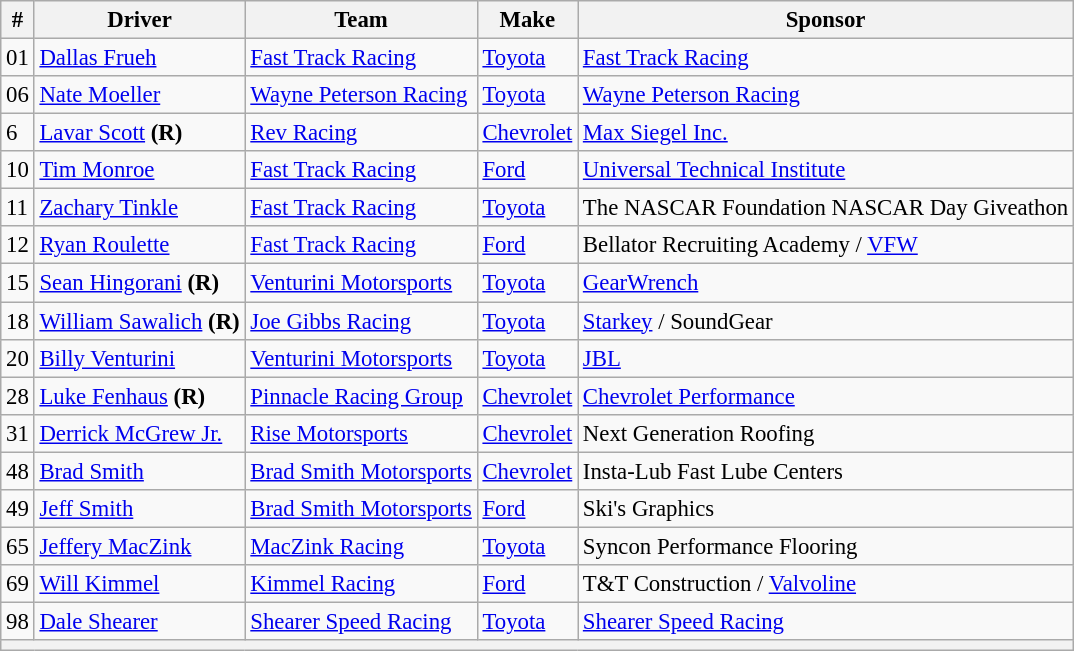<table class="wikitable" style="font-size: 95%;">
<tr>
<th>#</th>
<th>Driver</th>
<th>Team</th>
<th>Make</th>
<th>Sponsor</th>
</tr>
<tr>
<td>01</td>
<td><a href='#'>Dallas Frueh</a></td>
<td><a href='#'>Fast Track Racing</a></td>
<td><a href='#'>Toyota</a></td>
<td><a href='#'>Fast Track Racing</a></td>
</tr>
<tr>
<td>06</td>
<td><a href='#'>Nate Moeller</a></td>
<td><a href='#'>Wayne Peterson Racing</a></td>
<td><a href='#'>Toyota</a></td>
<td><a href='#'>Wayne Peterson Racing</a></td>
</tr>
<tr>
<td>6</td>
<td><a href='#'>Lavar Scott</a> <strong>(R)</strong></td>
<td><a href='#'>Rev Racing</a></td>
<td><a href='#'>Chevrolet</a></td>
<td><a href='#'>Max Siegel Inc.</a></td>
</tr>
<tr>
<td>10</td>
<td><a href='#'>Tim Monroe</a></td>
<td><a href='#'>Fast Track Racing</a></td>
<td><a href='#'>Ford</a></td>
<td><a href='#'>Universal Technical Institute</a></td>
</tr>
<tr>
<td>11</td>
<td><a href='#'>Zachary Tinkle</a></td>
<td><a href='#'>Fast Track Racing</a></td>
<td><a href='#'>Toyota</a></td>
<td>The NASCAR Foundation NASCAR Day Giveathon</td>
</tr>
<tr>
<td>12</td>
<td><a href='#'>Ryan Roulette</a></td>
<td><a href='#'>Fast Track Racing</a></td>
<td><a href='#'>Ford</a></td>
<td>Bellator Recruiting Academy / <a href='#'>VFW</a></td>
</tr>
<tr>
<td>15</td>
<td><a href='#'>Sean Hingorani</a> <strong>(R)</strong></td>
<td><a href='#'>Venturini Motorsports</a></td>
<td><a href='#'>Toyota</a></td>
<td><a href='#'>GearWrench</a></td>
</tr>
<tr>
<td>18</td>
<td><a href='#'>William Sawalich</a> <strong>(R)</strong></td>
<td><a href='#'>Joe Gibbs Racing</a></td>
<td><a href='#'>Toyota</a></td>
<td><a href='#'>Starkey</a> / SoundGear</td>
</tr>
<tr>
<td>20</td>
<td><a href='#'>Billy Venturini</a></td>
<td><a href='#'>Venturini Motorsports</a></td>
<td><a href='#'>Toyota</a></td>
<td><a href='#'>JBL</a></td>
</tr>
<tr>
<td>28</td>
<td><a href='#'>Luke Fenhaus</a> <strong>(R)</strong></td>
<td><a href='#'>Pinnacle Racing Group</a></td>
<td><a href='#'>Chevrolet</a></td>
<td><a href='#'>Chevrolet Performance</a></td>
</tr>
<tr>
<td>31</td>
<td><a href='#'>Derrick McGrew Jr.</a></td>
<td><a href='#'>Rise Motorsports</a></td>
<td><a href='#'>Chevrolet</a></td>
<td>Next Generation Roofing</td>
</tr>
<tr>
<td>48</td>
<td><a href='#'>Brad Smith</a></td>
<td><a href='#'>Brad Smith Motorsports</a></td>
<td><a href='#'>Chevrolet</a></td>
<td>Insta-Lub Fast Lube Centers</td>
</tr>
<tr>
<td>49</td>
<td><a href='#'>Jeff Smith</a></td>
<td><a href='#'>Brad Smith Motorsports</a></td>
<td><a href='#'>Ford</a></td>
<td>Ski's Graphics</td>
</tr>
<tr>
<td>65</td>
<td nowrap=""><a href='#'>Jeffery MacZink</a></td>
<td><a href='#'>MacZink Racing</a></td>
<td><a href='#'>Toyota</a></td>
<td>Syncon Performance Flooring</td>
</tr>
<tr>
<td>69</td>
<td><a href='#'>Will Kimmel</a></td>
<td><a href='#'>Kimmel Racing</a></td>
<td><a href='#'>Ford</a></td>
<td>T&T Construction / <a href='#'>Valvoline</a></td>
</tr>
<tr>
<td>98</td>
<td nowrap=""><a href='#'>Dale Shearer</a></td>
<td><a href='#'>Shearer Speed Racing</a></td>
<td><a href='#'>Toyota</a></td>
<td><a href='#'>Shearer Speed Racing</a></td>
</tr>
<tr>
<th colspan="5"></th>
</tr>
</table>
